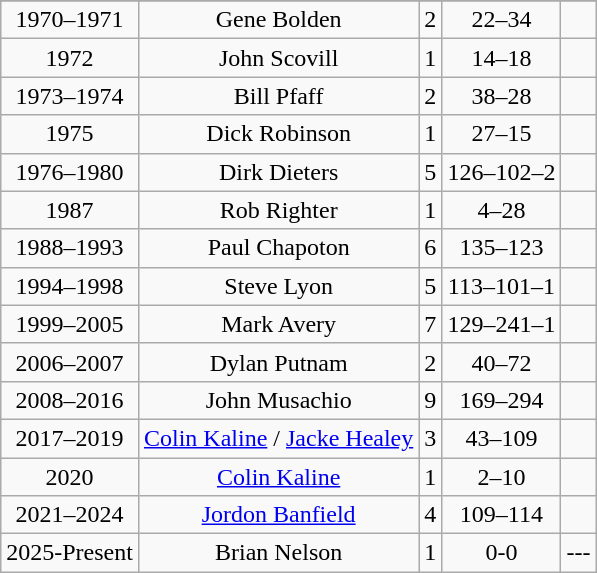<table class="wikitable" style="text-align:center">
<tr>
</tr>
<tr>
<td>1970–1971</td>
<td>Gene Bolden</td>
<td>2</td>
<td>22–34</td>
<td></td>
</tr>
<tr>
<td>1972</td>
<td>John Scovill</td>
<td>1</td>
<td>14–18</td>
<td></td>
</tr>
<tr>
<td>1973–1974</td>
<td>Bill Pfaff</td>
<td>2</td>
<td>38–28</td>
<td></td>
</tr>
<tr>
<td>1975</td>
<td>Dick Robinson</td>
<td>1</td>
<td>27–15</td>
<td></td>
</tr>
<tr>
<td>1976–1980</td>
<td>Dirk Dieters</td>
<td>5</td>
<td>126–102–2</td>
<td></td>
</tr>
<tr>
<td>1987</td>
<td>Rob Righter</td>
<td>1</td>
<td>4–28</td>
<td></td>
</tr>
<tr>
<td>1988–1993</td>
<td>Paul Chapoton</td>
<td>6</td>
<td>135–123</td>
<td></td>
</tr>
<tr>
<td>1994–1998</td>
<td>Steve Lyon</td>
<td>5</td>
<td>113–101–1</td>
<td></td>
</tr>
<tr>
<td>1999–2005</td>
<td>Mark Avery</td>
<td>7</td>
<td>129–241–1</td>
<td></td>
</tr>
<tr>
<td>2006–2007</td>
<td>Dylan Putnam</td>
<td>2</td>
<td>40–72</td>
<td></td>
</tr>
<tr>
<td>2008–2016</td>
<td>John Musachio</td>
<td>9</td>
<td>169–294</td>
<td></td>
</tr>
<tr>
<td>2017–2019</td>
<td><a href='#'>Colin Kaline</a> / <a href='#'>Jacke Healey</a></td>
<td>3</td>
<td>43–109</td>
<td></td>
</tr>
<tr>
<td>2020</td>
<td><a href='#'>Colin Kaline</a></td>
<td>1</td>
<td>2–10</td>
<td></td>
</tr>
<tr>
<td>2021–2024</td>
<td><a href='#'>Jordon Banfield</a></td>
<td>4</td>
<td>109–114</td>
<td></td>
</tr>
<tr>
<td>2025-Present</td>
<td>Brian Nelson</td>
<td>1</td>
<td>0-0</td>
<td>---<br></td>
</tr>
</table>
